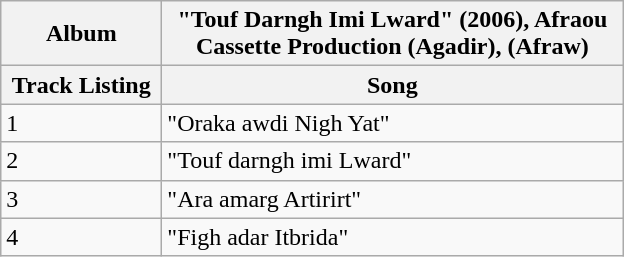<table class="wikitable">
<tr>
<th>Album</th>
<th>"Touf Darngh Imi Lward" (2006), Afraou Cassette Production (Agadir), (Afraw)</th>
</tr>
<tr>
<th width="100pt">Track Listing</th>
<th width="300pt">Song</th>
</tr>
<tr>
<td>1</td>
<td>"Oraka awdi Nigh Yat"</td>
</tr>
<tr>
<td>2</td>
<td>"Touf darngh imi Lward"</td>
</tr>
<tr>
<td>3</td>
<td>"Ara amarg Artirirt"</td>
</tr>
<tr>
<td>4</td>
<td>"Figh adar Itbrida"</td>
</tr>
</table>
